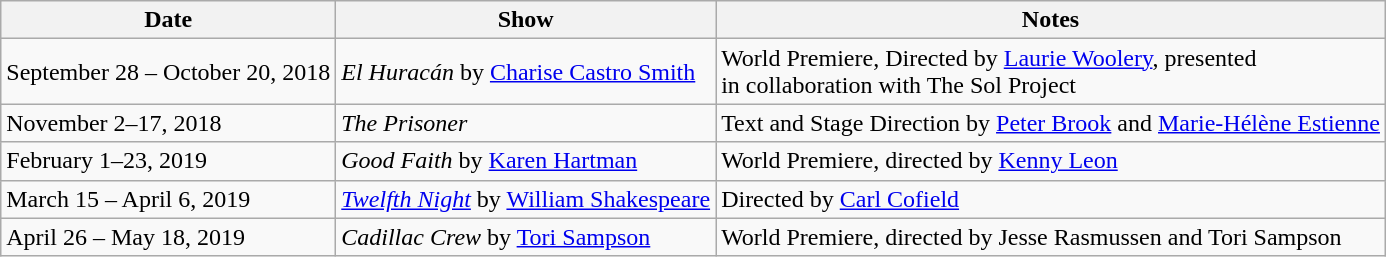<table class="wikitable">
<tr>
<th>Date</th>
<th>Show</th>
<th>Notes</th>
</tr>
<tr>
<td>September 28 – October 20, 2018</td>
<td><em>El Huracán</em> by <a href='#'>Charise Castro Smith</a></td>
<td>World Premiere, Directed by <a href='#'>Laurie Woolery</a>, presented<br>in collaboration with The Sol Project</td>
</tr>
<tr>
<td>November 2–17, 2018</td>
<td><em>The Prisoner</em></td>
<td>Text and Stage Direction by <a href='#'>Peter Brook</a> and <a href='#'>Marie-Hélène Estienne</a></td>
</tr>
<tr>
<td>February 1–23, 2019</td>
<td><em>Good Faith</em> by <a href='#'>Karen Hartman</a></td>
<td>World Premiere, directed by <a href='#'>Kenny Leon</a></td>
</tr>
<tr>
<td>March 15 – April 6, 2019</td>
<td><em><a href='#'>Twelfth Night</a></em> by <a href='#'>William Shakespeare</a></td>
<td>Directed by <a href='#'>Carl Cofield</a></td>
</tr>
<tr>
<td>April 26 – May 18, 2019</td>
<td><em>Cadillac Crew</em> by <a href='#'>Tori Sampson</a></td>
<td>World Premiere, directed by Jesse Rasmussen and Tori Sampson</td>
</tr>
</table>
